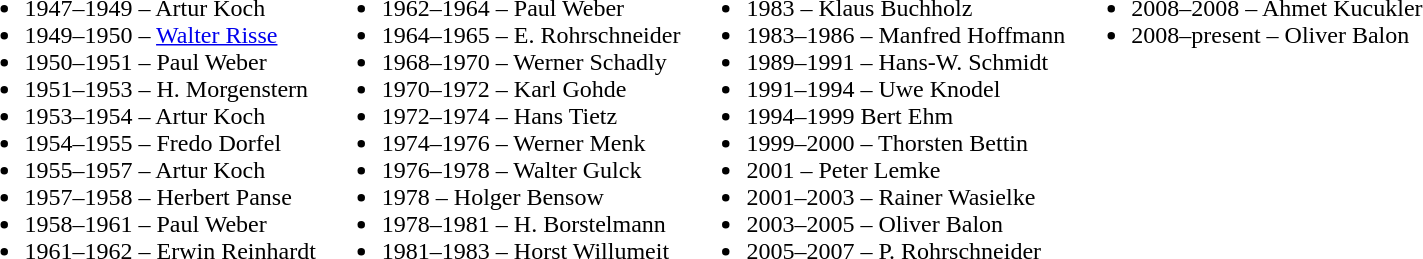<table>
<tr>
<td valign=top><br><ul><li>1947–1949 – Artur Koch</li><li>1949–1950 – <a href='#'>Walter Risse</a></li><li>1950–1951 – Paul Weber</li><li>1951–1953 – H. Morgenstern</li><li>1953–1954 – Artur Koch</li><li>1954–1955 – Fredo Dorfel</li><li>1955–1957 – Artur Koch</li><li>1957–1958 – Herbert Panse</li><li>1958–1961 – Paul Weber</li><li>1961–1962 – Erwin Reinhardt</li></ul></td>
<td valign=top><br><ul><li>1962–1964 – Paul Weber</li><li>1964–1965 – E. Rohrschneider</li><li>1968–1970 – Werner Schadly</li><li>1970–1972 – Karl Gohde</li><li>1972–1974 – Hans Tietz</li><li>1974–1976 – Werner Menk</li><li>1976–1978 – Walter Gulck</li><li>1978 – Holger Bensow</li><li>1978–1981 – H. Borstelmann</li><li>1981–1983 – Horst Willumeit</li></ul></td>
<td valign=top><br><ul><li>1983 – Klaus Buchholz</li><li>1983–1986 – Manfred Hoffmann</li><li>1989–1991 – Hans-W. Schmidt</li><li>1991–1994 – Uwe Knodel</li><li>1994–1999 Bert Ehm</li><li>1999–2000 – Thorsten Bettin</li><li>2001 – Peter Lemke</li><li>2001–2003 – Rainer Wasielke</li><li>2003–2005 – Oliver Balon</li><li>2005–2007 – P. Rohrschneider</li></ul></td>
<td valign=top><br><ul><li>2008–2008 – Ahmet Kucukler</li><li>2008–present – Oliver Balon</li></ul></td>
</tr>
</table>
